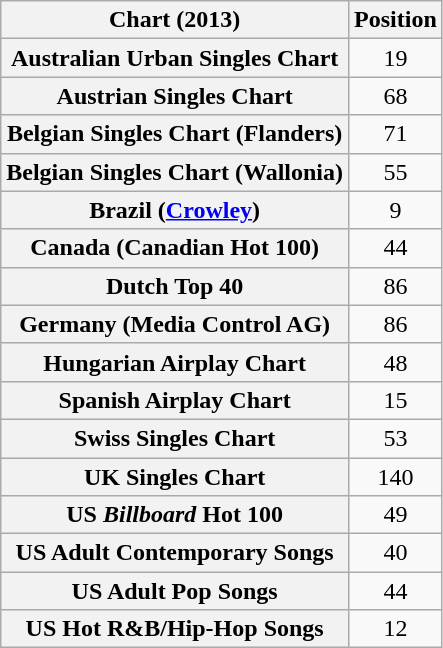<table class="wikitable sortable plainrowheaders">
<tr>
<th scope="col">Chart (2013)</th>
<th scope="col">Position</th>
</tr>
<tr>
<th scope="row">Australian Urban Singles Chart</th>
<td style="text-align:center;">19</td>
</tr>
<tr>
<th scope="row">Austrian Singles Chart</th>
<td style="text-align:center;">68</td>
</tr>
<tr>
<th scope="row">Belgian Singles Chart (Flanders)</th>
<td align="center">71</td>
</tr>
<tr>
<th scope="row">Belgian Singles Chart (Wallonia)</th>
<td align="center">55</td>
</tr>
<tr>
<th scope="row">Brazil (<a href='#'>Crowley</a>)</th>
<td style="text-align:center;">9</td>
</tr>
<tr>
<th scope="row">Canada (Canadian Hot 100)</th>
<td align="center">44</td>
</tr>
<tr>
<th scope="row">Dutch Top 40</th>
<td style="text-align:center;">86</td>
</tr>
<tr>
<th scope="row">Germany (Media Control AG)</th>
<td style="text-align:center;">86</td>
</tr>
<tr>
<th scope="row">Hungarian Airplay Chart</th>
<td align="center">48</td>
</tr>
<tr>
<th scope="row">Spanish Airplay Chart</th>
<td style="text-align:center;">15</td>
</tr>
<tr>
<th scope="row">Swiss Singles Chart</th>
<td align="center">53</td>
</tr>
<tr>
<th scope="row">UK Singles Chart</th>
<td align="center">140</td>
</tr>
<tr>
<th scope="row">US <em>Billboard</em> Hot 100</th>
<td align="center">49</td>
</tr>
<tr>
<th scope="row">US Adult Contemporary Songs</th>
<td style="text-align:center;">40</td>
</tr>
<tr>
<th scope="row">US Adult Pop Songs</th>
<td style="text-align:center;">44</td>
</tr>
<tr>
<th scope="row">US Hot R&B/Hip-Hop Songs</th>
<td style="text-align:center;">12</td>
</tr>
</table>
